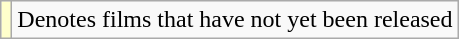<table class="wikitable">
<tr>
<td style="background:#ffc;"></td>
<td>Denotes films that have not yet been released</td>
</tr>
</table>
